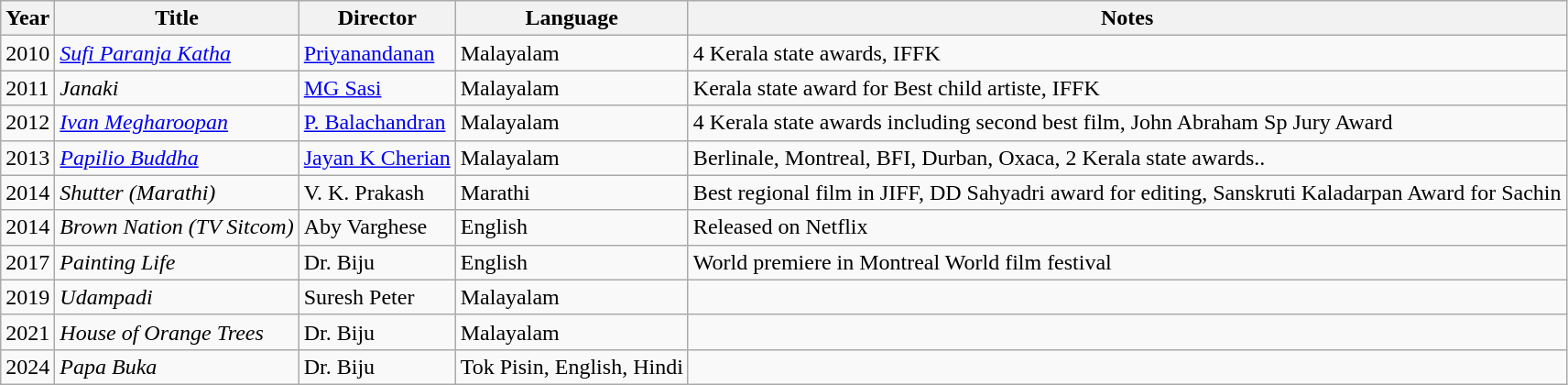<table class="wikitable">
<tr>
<th>Year</th>
<th>Title</th>
<th>Director</th>
<th>Language</th>
<th>Notes</th>
</tr>
<tr>
<td>2010</td>
<td><em><a href='#'>Sufi Paranja Katha</a></em></td>
<td><a href='#'>Priyanandanan</a></td>
<td>Malayalam</td>
<td>4 Kerala state awards, IFFK</td>
</tr>
<tr>
<td>2011</td>
<td><em>Janaki</em></td>
<td><a href='#'>MG Sasi</a></td>
<td>Malayalam</td>
<td>Kerala state award for Best child artiste, IFFK</td>
</tr>
<tr>
<td>2012</td>
<td><em><a href='#'>Ivan Megharoopan</a></em></td>
<td><a href='#'>P. Balachandran</a></td>
<td>Malayalam</td>
<td>4 Kerala state awards including second best film, John Abraham Sp Jury Award</td>
</tr>
<tr>
<td>2013</td>
<td><a href='#'><em>Papilio Buddha</em></a></td>
<td><a href='#'>Jayan K Cherian</a></td>
<td>Malayalam</td>
<td>Berlinale, Montreal, BFI, Durban, Oxaca, 2 Kerala state awards..</td>
</tr>
<tr>
<td>2014</td>
<td><em>Shutter (Marathi)</em></td>
<td>V. K. Prakash</td>
<td>Marathi</td>
<td>Best regional film in JIFF, DD Sahyadri award for editing, Sanskruti Kaladarpan Award for Sachin</td>
</tr>
<tr>
<td>2014</td>
<td><em>Brown Nation (TV Sitcom)</em></td>
<td>Aby Varghese</td>
<td>English</td>
<td>Released on Netflix</td>
</tr>
<tr>
<td>2017</td>
<td><em>Painting Life</em></td>
<td>Dr. Biju</td>
<td>English</td>
<td>World premiere in Montreal World film festival</td>
</tr>
<tr>
<td>2019</td>
<td><em>Udampadi</em></td>
<td>Suresh Peter</td>
<td>Malayalam</td>
<td></td>
</tr>
<tr>
<td>2021</td>
<td><em>House of Orange Trees</em></td>
<td>Dr. Biju</td>
<td>Malayalam</td>
<td></td>
</tr>
<tr>
<td>2024</td>
<td><em>Papa Buka</em></td>
<td>Dr. Biju</td>
<td>Tok Pisin, English, Hindi</td>
<td></td>
</tr>
</table>
